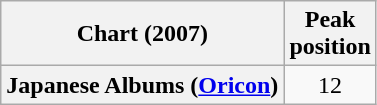<table class="wikitable plainrowheaders">
<tr>
<th>Chart (2007)</th>
<th>Peak<br>position</th>
</tr>
<tr>
<th scope="row">Japanese Albums (<a href='#'>Oricon</a>)</th>
<td style="text-align:center;">12</td>
</tr>
</table>
